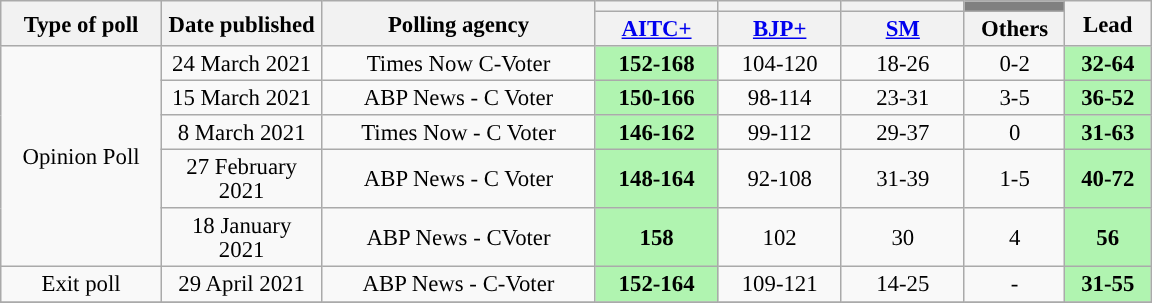<table class="wikitable sortable" style="text-align:center; font-size:95%; line-height:16px">
<tr>
<th rowspan="2" width="100px">Type of poll</th>
<th rowspan="2" width="100px">Date published</th>
<th rowspan="2" width="175px">Polling agency</th>
<th style="background:"></th>
<th style="background:"></th>
<th style="text-align:center; background:"></th>
<th style="background:gray;"></th>
<th rowspan="2" width="50px">Lead</th>
</tr>
<tr>
<th style="width:75px;"><a href='#'>AITC+</a></th>
<th style="width:75px;"><a href='#'>BJP+</a></th>
<th style="width:75px;"><a href='#'>SM</a></th>
<th style="width:60px;">Others</th>
</tr>
<tr>
<td rowspan="5">Opinion Poll</td>
<td>24 March 2021</td>
<td>Times Now C-Voter </td>
<td style="background:#B0F4B0"><strong>152-168</strong></td>
<td>104-120</td>
<td>18-26</td>
<td>0-2</td>
<td style="background:#B0F4B0"><strong>32-64</strong></td>
</tr>
<tr>
<td>15 March 2021</td>
<td>ABP News - C Voter</td>
<td style="background:#B0F4B0"><strong>150-166</strong></td>
<td>98-114</td>
<td>23-31</td>
<td>3-5</td>
<td style="background:#B0F4B0"><strong>36-52</strong></td>
</tr>
<tr>
<td>8 March 2021</td>
<td>Times Now - C Voter</td>
<td style="background:#B0F4B0"><strong>146-162</strong></td>
<td>99-112</td>
<td>29-37</td>
<td>0</td>
<td style="background:#B0F4B0"><strong>31-63</strong></td>
</tr>
<tr>
<td>27 February 2021</td>
<td>ABP News - C Voter</td>
<td style="background:#B0F4B0"><strong>148-164</strong></td>
<td>92-108</td>
<td>31-39</td>
<td>1-5</td>
<td style="background:#B0F4B0"><strong>40-72</strong></td>
</tr>
<tr>
<td>18 January 2021</td>
<td>ABP News - CVoter</td>
<td style="background:#B0F4B0"><strong>158</strong></td>
<td>102</td>
<td>30</td>
<td>4</td>
<td style="background:#B0F4B0"><strong>56</strong></td>
</tr>
<tr>
<td>Exit poll</td>
<td>29 April 2021</td>
<td>ABP News - C-Voter</td>
<td style="background:#B0F4B0"><strong>152-164</strong></td>
<td>109-121</td>
<td>14-25</td>
<td>-</td>
<td style="background:#B0F4B0"><strong>31-55</strong></td>
</tr>
<tr>
</tr>
</table>
